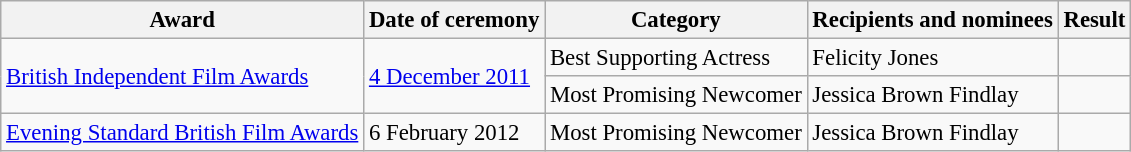<table class="wikitable" style="font-size: 95%;">
<tr>
<th>Award</th>
<th>Date of ceremony</th>
<th>Category</th>
<th>Recipients and nominees</th>
<th>Result</th>
</tr>
<tr>
<td rowspan="2"><a href='#'>British Independent Film Awards</a></td>
<td rowspan="2"><a href='#'>4 December 2011</a></td>
<td>Best Supporting Actress</td>
<td>Felicity Jones</td>
<td></td>
</tr>
<tr>
<td>Most Promising Newcomer</td>
<td>Jessica Brown Findlay</td>
<td></td>
</tr>
<tr>
<td><a href='#'>Evening Standard British Film Awards</a></td>
<td>6 February 2012</td>
<td>Most Promising Newcomer</td>
<td>Jessica Brown Findlay</td>
<td></td>
</tr>
</table>
